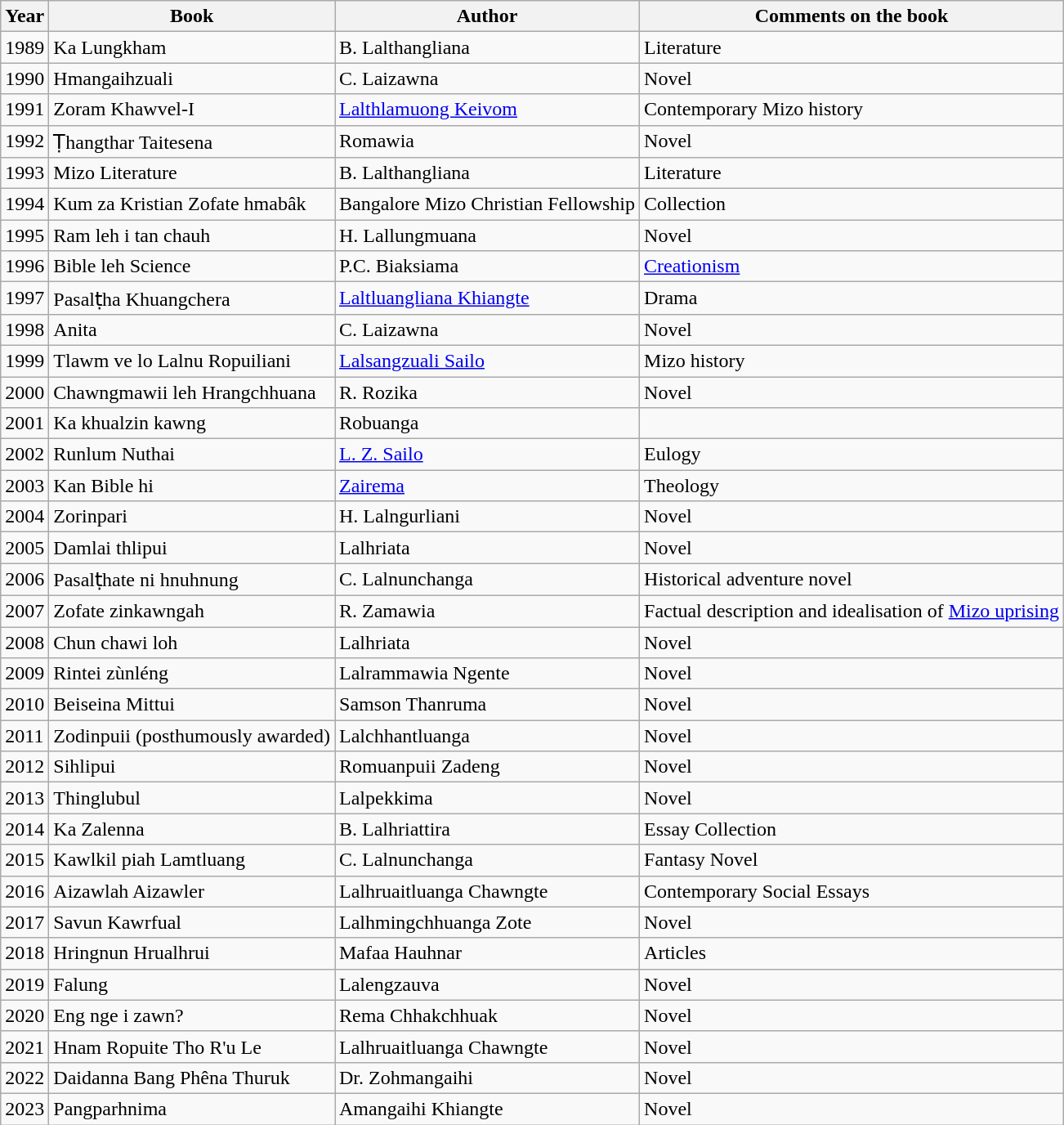<table class="wikitable sortable">
<tr>
<th>Year</th>
<th>Book</th>
<th>Author</th>
<th>Comments on the book</th>
</tr>
<tr>
<td>1989</td>
<td>Ka Lungkham</td>
<td>B. Lalthangliana</td>
<td>Literature</td>
</tr>
<tr>
<td>1990</td>
<td>Hmangaihzuali</td>
<td>C. Laizawna</td>
<td>Novel</td>
</tr>
<tr>
<td>1991</td>
<td>Zoram Khawvel-I</td>
<td><a href='#'>Lalthlamuong Keivom</a></td>
<td>Contemporary Mizo history</td>
</tr>
<tr>
<td>1992</td>
<td>Ṭhangthar Taitesena</td>
<td>Romawia</td>
<td>Novel</td>
</tr>
<tr>
<td>1993</td>
<td>Mizo Literature</td>
<td>B. Lalthangliana</td>
<td>Literature</td>
</tr>
<tr>
<td>1994</td>
<td>Kum za Kristian Zofate hmabâk</td>
<td>Bangalore Mizo Christian Fellowship</td>
<td>Collection</td>
</tr>
<tr>
<td>1995</td>
<td>Ram leh i tan chauh</td>
<td>H. Lallungmuana</td>
<td>Novel</td>
</tr>
<tr>
<td>1996</td>
<td>Bible leh Science</td>
<td>P.C. Biaksiama</td>
<td><a href='#'>Creationism</a></td>
</tr>
<tr>
<td>1997</td>
<td>Pasalṭha Khuangchera</td>
<td><a href='#'>Laltluangliana Khiangte</a></td>
<td>Drama</td>
</tr>
<tr>
<td>1998</td>
<td>Anita</td>
<td>C. Laizawna</td>
<td>Novel</td>
</tr>
<tr>
<td>1999</td>
<td>Tlawm ve lo Lalnu Ropuiliani</td>
<td><a href='#'>Lalsangzuali Sailo</a></td>
<td>Mizo history</td>
</tr>
<tr>
<td>2000</td>
<td>Chawngmawii leh Hrangchhuana</td>
<td>R. Rozika</td>
<td>Novel</td>
</tr>
<tr>
<td>2001</td>
<td>Ka khualzin kawng</td>
<td>Robuanga</td>
<td></td>
</tr>
<tr>
<td>2002</td>
<td>Runlum Nuthai</td>
<td><a href='#'>L. Z. Sailo</a></td>
<td>Eulogy</td>
</tr>
<tr>
<td>2003</td>
<td>Kan Bible hi</td>
<td><a href='#'>Zairema</a></td>
<td>Theology</td>
</tr>
<tr>
<td>2004</td>
<td>Zorinpari</td>
<td>H. Lalngurliani</td>
<td>Novel</td>
</tr>
<tr>
<td>2005</td>
<td>Damlai thlipui</td>
<td>Lalhriata</td>
<td>Novel</td>
</tr>
<tr>
<td>2006</td>
<td>Pasalṭhate ni hnuhnung</td>
<td>C. Lalnunchanga</td>
<td>Historical adventure novel</td>
</tr>
<tr>
<td>2007</td>
<td>Zofate zinkawngah</td>
<td>R. Zamawia</td>
<td>Factual description and idealisation of <a href='#'>Mizo uprising</a></td>
</tr>
<tr>
<td>2008</td>
<td>Chun chawi loh</td>
<td>Lalhriata</td>
<td>Novel</td>
</tr>
<tr>
<td>2009</td>
<td>Rintei zùnléng</td>
<td>Lalrammawia Ngente</td>
<td>Novel</td>
</tr>
<tr>
<td>2010</td>
<td>Beiseina Mittui</td>
<td>Samson Thanruma</td>
<td>Novel</td>
</tr>
<tr>
<td>2011</td>
<td>Zodinpuii (posthumously awarded)</td>
<td>Lalchhantluanga</td>
<td>Novel</td>
</tr>
<tr>
<td>2012</td>
<td>Sihlipui</td>
<td>Romuanpuii Zadeng</td>
<td>Novel</td>
</tr>
<tr>
<td>2013</td>
<td>Thinglubul</td>
<td>Lalpekkima</td>
<td>Novel</td>
</tr>
<tr>
<td>2014</td>
<td>Ka Zalenna</td>
<td>B. Lalhriattira</td>
<td>Essay Collection</td>
</tr>
<tr>
<td>2015</td>
<td>Kawlkil piah Lamtluang</td>
<td>C. Lalnunchanga</td>
<td>Fantasy Novel</td>
</tr>
<tr>
<td>2016</td>
<td>Aizawlah Aizawler</td>
<td>Lalhruaitluanga Chawngte</td>
<td>Contemporary Social Essays</td>
</tr>
<tr>
<td>2017</td>
<td>Savun Kawrfual</td>
<td>Lalhmingchhuanga Zote</td>
<td>Novel</td>
</tr>
<tr>
<td>2018</td>
<td>Hringnun Hrualhrui</td>
<td>Mafaa Hauhnar</td>
<td>Articles</td>
</tr>
<tr>
<td>2019</td>
<td>Falung</td>
<td>Lalengzauva</td>
<td>Novel</td>
</tr>
<tr>
<td>2020</td>
<td>Eng nge i zawn?</td>
<td>Rema Chhakchhuak</td>
<td>Novel</td>
</tr>
<tr>
<td>2021</td>
<td>Hnam Ropuite Tho R'u Le</td>
<td>Lalhruaitluanga Chawngte</td>
<td>Novel</td>
</tr>
<tr>
<td>2022</td>
<td>Daidanna Bang Phêna Thuruk</td>
<td>Dr. Zohmangaihi</td>
<td>Novel</td>
</tr>
<tr>
<td>2023</td>
<td>Pangparhnima</td>
<td>Amangaihi Khiangte</td>
<td>Novel</td>
</tr>
</table>
